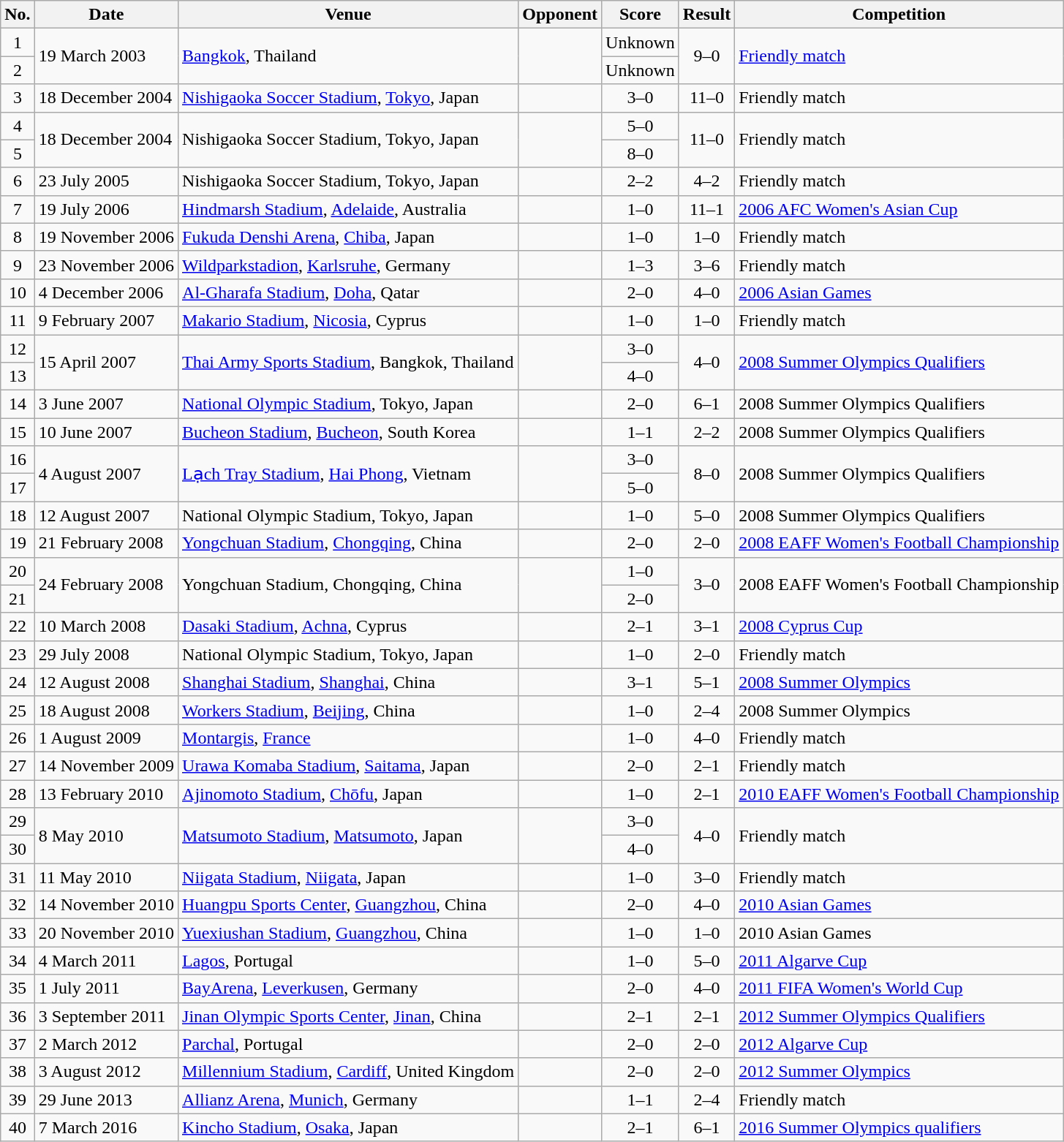<table class="wikitable sortable">
<tr>
<th scope="col">No.</th>
<th scope="col">Date</th>
<th scope="col">Venue</th>
<th scope="col">Opponent</th>
<th scope="col">Score</th>
<th scope="col">Result</th>
<th scope="col">Competition</th>
</tr>
<tr>
<td align="center">1</td>
<td rowspan="2">19 March 2003</td>
<td rowspan="2"><a href='#'>Bangkok</a>, Thailand</td>
<td rowspan="2"></td>
<td>Unknown</td>
<td align="center" rowspan="2">9–0</td>
<td rowspan="2"><a href='#'>Friendly match</a></td>
</tr>
<tr>
<td align="center">2</td>
<td>Unknown</td>
</tr>
<tr>
<td align="center">3</td>
<td>18 December 2004</td>
<td><a href='#'>Nishigaoka Soccer Stadium</a>, <a href='#'>Tokyo</a>, Japan</td>
<td></td>
<td align="center">3–0</td>
<td align="center">11–0</td>
<td>Friendly match</td>
</tr>
<tr>
<td align="center">4</td>
<td rowspan="2">18 December 2004</td>
<td rowspan="2">Nishigaoka Soccer Stadium, Tokyo, Japan</td>
<td rowspan="2"></td>
<td align="center">5–0</td>
<td align="center" rowspan="2">11–0</td>
<td rowspan="2">Friendly match</td>
</tr>
<tr>
<td align="center">5</td>
<td align="center">8–0</td>
</tr>
<tr>
<td align="center">6</td>
<td>23 July 2005</td>
<td>Nishigaoka Soccer Stadium, Tokyo, Japan</td>
<td></td>
<td align="center">2–2</td>
<td align="center">4–2</td>
<td>Friendly match</td>
</tr>
<tr>
<td align="center">7</td>
<td>19 July 2006</td>
<td><a href='#'>Hindmarsh Stadium</a>, <a href='#'>Adelaide</a>, Australia</td>
<td></td>
<td align="center">1–0</td>
<td align="center">11–1</td>
<td><a href='#'>2006 AFC Women's Asian Cup</a></td>
</tr>
<tr>
<td align="center">8</td>
<td>19 November 2006</td>
<td><a href='#'>Fukuda Denshi Arena</a>, <a href='#'>Chiba</a>, Japan</td>
<td></td>
<td align="center">1–0</td>
<td align="center">1–0</td>
<td>Friendly match</td>
</tr>
<tr>
<td align="center">9</td>
<td>23 November 2006</td>
<td><a href='#'>Wildparkstadion</a>, <a href='#'>Karlsruhe</a>, Germany</td>
<td></td>
<td align="center">1–3</td>
<td align="center">3–6</td>
<td>Friendly match</td>
</tr>
<tr>
<td align="center">10</td>
<td>4 December 2006</td>
<td><a href='#'>Al-Gharafa Stadium</a>, <a href='#'>Doha</a>, Qatar</td>
<td></td>
<td align="center">2–0</td>
<td align="center">4–0</td>
<td><a href='#'>2006 Asian Games</a></td>
</tr>
<tr>
<td align="center">11</td>
<td>9 February 2007</td>
<td><a href='#'>Makario Stadium</a>, <a href='#'>Nicosia</a>, Cyprus</td>
<td></td>
<td align="center">1–0</td>
<td align="center">1–0</td>
<td>Friendly match</td>
</tr>
<tr>
<td align="center">12</td>
<td rowspan="2">15 April 2007</td>
<td rowspan="2"><a href='#'>Thai Army Sports Stadium</a>, Bangkok, Thailand</td>
<td rowspan="2"></td>
<td align="center">3–0</td>
<td align="center" rowspan="2">4–0</td>
<td rowspan="2"><a href='#'>2008 Summer Olympics Qualifiers</a></td>
</tr>
<tr>
<td align="center">13</td>
<td align="center">4–0</td>
</tr>
<tr>
<td align="center">14</td>
<td>3 June 2007</td>
<td><a href='#'>National Olympic Stadium</a>, Tokyo, Japan</td>
<td></td>
<td align="center">2–0</td>
<td align="center">6–1</td>
<td>2008 Summer Olympics Qualifiers</td>
</tr>
<tr>
<td align="center">15</td>
<td>10 June 2007</td>
<td><a href='#'>Bucheon Stadium</a>, <a href='#'>Bucheon</a>, South Korea</td>
<td></td>
<td align="center">1–1</td>
<td align="center">2–2</td>
<td>2008 Summer Olympics Qualifiers</td>
</tr>
<tr>
<td align="center">16</td>
<td rowspan="2">4 August 2007</td>
<td rowspan="2"><a href='#'>Lạch Tray Stadium</a>, <a href='#'>Hai Phong</a>, Vietnam</td>
<td rowspan="2"></td>
<td align="center">3–0</td>
<td align="center" rowspan="2">8–0</td>
<td rowspan="2">2008 Summer Olympics Qualifiers</td>
</tr>
<tr>
<td align="center">17</td>
<td align="center">5–0</td>
</tr>
<tr>
<td align="center">18</td>
<td>12 August 2007</td>
<td>National Olympic Stadium, Tokyo, Japan</td>
<td></td>
<td align="center">1–0</td>
<td align="center">5–0</td>
<td>2008 Summer Olympics Qualifiers</td>
</tr>
<tr>
<td align="center">19</td>
<td>21 February 2008</td>
<td><a href='#'>Yongchuan Stadium</a>, <a href='#'>Chongqing</a>, China</td>
<td></td>
<td align="center">2–0</td>
<td align="center">2–0</td>
<td><a href='#'>2008 EAFF Women's Football Championship</a></td>
</tr>
<tr>
<td align="center">20</td>
<td rowspan="2">24 February 2008</td>
<td rowspan="2">Yongchuan Stadium, Chongqing, China</td>
<td rowspan="2"></td>
<td align="center">1–0</td>
<td align="center" rowspan="2">3–0</td>
<td rowspan="2">2008 EAFF Women's Football Championship</td>
</tr>
<tr>
<td align="center">21</td>
<td align="center">2–0</td>
</tr>
<tr>
<td align="center">22</td>
<td>10 March 2008</td>
<td><a href='#'>Dasaki Stadium</a>, <a href='#'>Achna</a>, Cyprus</td>
<td></td>
<td align="center">2–1</td>
<td align="center">3–1</td>
<td><a href='#'>2008 Cyprus Cup</a></td>
</tr>
<tr>
<td align="center">23</td>
<td>29 July 2008</td>
<td>National Olympic Stadium, Tokyo, Japan</td>
<td></td>
<td align="center">1–0</td>
<td align="center">2–0</td>
<td>Friendly match</td>
</tr>
<tr>
<td align="center">24</td>
<td>12 August 2008</td>
<td><a href='#'>Shanghai Stadium</a>, <a href='#'>Shanghai</a>, China</td>
<td></td>
<td align="center">3–1</td>
<td align="center">5–1</td>
<td><a href='#'>2008 Summer Olympics</a></td>
</tr>
<tr>
<td align="center">25</td>
<td>18 August 2008</td>
<td><a href='#'>Workers Stadium</a>, <a href='#'>Beijing</a>, China</td>
<td></td>
<td align="center">1–0</td>
<td align="center">2–4</td>
<td>2008 Summer Olympics</td>
</tr>
<tr>
<td align="center">26</td>
<td>1 August 2009</td>
<td><a href='#'>Montargis</a>, <a href='#'>France</a></td>
<td></td>
<td align="center">1–0</td>
<td align="center">4–0</td>
<td>Friendly match</td>
</tr>
<tr>
<td align="center">27</td>
<td>14 November 2009</td>
<td><a href='#'>Urawa Komaba Stadium</a>, <a href='#'>Saitama</a>, Japan</td>
<td></td>
<td align="center">2–0</td>
<td align="center">2–1</td>
<td>Friendly match</td>
</tr>
<tr>
<td align="center">28</td>
<td>13 February 2010</td>
<td><a href='#'>Ajinomoto Stadium</a>, <a href='#'>Chōfu</a>, Japan</td>
<td></td>
<td align="center">1–0</td>
<td align="center">2–1</td>
<td><a href='#'>2010 EAFF Women's Football Championship</a></td>
</tr>
<tr>
<td align="center">29</td>
<td rowspan="2">8 May 2010</td>
<td rowspan="2"><a href='#'>Matsumoto Stadium</a>, <a href='#'>Matsumoto</a>, Japan</td>
<td rowspan="2"></td>
<td align="center">3–0</td>
<td align="center" rowspan="2">4–0</td>
<td rowspan="2">Friendly match</td>
</tr>
<tr>
<td align="center">30</td>
<td align="center">4–0</td>
</tr>
<tr>
<td align="center">31</td>
<td>11 May 2010</td>
<td><a href='#'>Niigata Stadium</a>, <a href='#'>Niigata</a>, Japan</td>
<td></td>
<td align="center">1–0</td>
<td align="center">3–0</td>
<td>Friendly match</td>
</tr>
<tr>
<td align="center">32</td>
<td>14 November 2010</td>
<td><a href='#'>Huangpu Sports Center</a>, <a href='#'>Guangzhou</a>, China</td>
<td></td>
<td align="center">2–0</td>
<td align="center">4–0</td>
<td><a href='#'>2010 Asian Games</a></td>
</tr>
<tr>
<td align="center">33</td>
<td>20 November 2010</td>
<td><a href='#'>Yuexiushan Stadium</a>, <a href='#'>Guangzhou</a>, China</td>
<td></td>
<td align="center">1–0</td>
<td align="center">1–0</td>
<td>2010 Asian Games</td>
</tr>
<tr>
<td align="center">34</td>
<td>4 March 2011</td>
<td><a href='#'>Lagos</a>, Portugal</td>
<td></td>
<td align="center">1–0</td>
<td align="center">5–0</td>
<td><a href='#'>2011 Algarve Cup</a></td>
</tr>
<tr>
<td align="center">35</td>
<td>1 July 2011</td>
<td><a href='#'>BayArena</a>, <a href='#'>Leverkusen</a>, Germany</td>
<td></td>
<td align="center">2–0</td>
<td align="center">4–0</td>
<td><a href='#'>2011 FIFA Women's World Cup</a></td>
</tr>
<tr>
<td align="center">36</td>
<td>3 September 2011</td>
<td><a href='#'>Jinan Olympic Sports Center</a>, <a href='#'>Jinan</a>, China</td>
<td></td>
<td align="center">2–1</td>
<td align="center">2–1</td>
<td><a href='#'>2012 Summer Olympics Qualifiers</a></td>
</tr>
<tr>
<td align="center">37</td>
<td>2 March 2012</td>
<td><a href='#'>Parchal</a>, Portugal</td>
<td></td>
<td align="center">2–0</td>
<td align="center">2–0</td>
<td><a href='#'>2012 Algarve Cup</a></td>
</tr>
<tr>
<td align="center">38</td>
<td>3 August 2012</td>
<td><a href='#'>Millennium Stadium</a>, <a href='#'>Cardiff</a>, United Kingdom</td>
<td></td>
<td align="center">2–0</td>
<td align="center">2–0</td>
<td><a href='#'>2012 Summer Olympics</a></td>
</tr>
<tr>
<td align="center">39</td>
<td>29 June 2013</td>
<td><a href='#'>Allianz Arena</a>, <a href='#'>Munich</a>, Germany</td>
<td></td>
<td align="center">1–1</td>
<td align="center">2–4</td>
<td>Friendly match</td>
</tr>
<tr>
<td align="center">40</td>
<td>7 March 2016</td>
<td><a href='#'>Kincho Stadium</a>, <a href='#'>Osaka</a>, Japan</td>
<td></td>
<td align="center">2–1</td>
<td align="center">6–1</td>
<td><a href='#'>2016 Summer Olympics qualifiers</a></td>
</tr>
</table>
